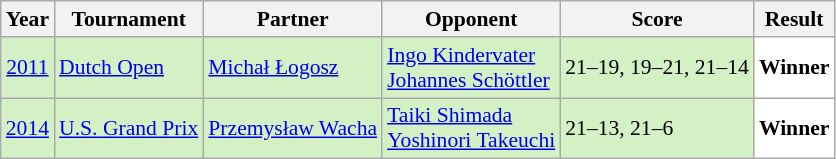<table class="sortable wikitable" style="font-size: 90%;">
<tr>
<th>Year</th>
<th>Tournament</th>
<th>Partner</th>
<th>Opponent</th>
<th>Score</th>
<th>Result</th>
</tr>
<tr style="background:#D4F1C5">
<td align="center"><a href='#'>2011</a></td>
<td align="left"><a href='#'>Dutch Open</a></td>
<td align="left"> <a href='#'>Michał Łogosz</a></td>
<td align="left"> <a href='#'>Ingo Kindervater</a><br> <a href='#'>Johannes Schöttler</a></td>
<td align="left">21–19, 19–21, 21–14</td>
<td style="text-align:left; background:white"> <strong>Winner</strong></td>
</tr>
<tr style="background:#D4F1C5">
<td align="center"><a href='#'>2014</a></td>
<td align="left"><a href='#'>U.S. Grand Prix</a></td>
<td align="left"> <a href='#'>Przemysław Wacha</a></td>
<td align="left"> <a href='#'>Taiki Shimada</a><br> <a href='#'>Yoshinori Takeuchi</a></td>
<td align="left">21–13, 21–6</td>
<td style="text-align:left; background:white"> <strong>Winner</strong></td>
</tr>
</table>
